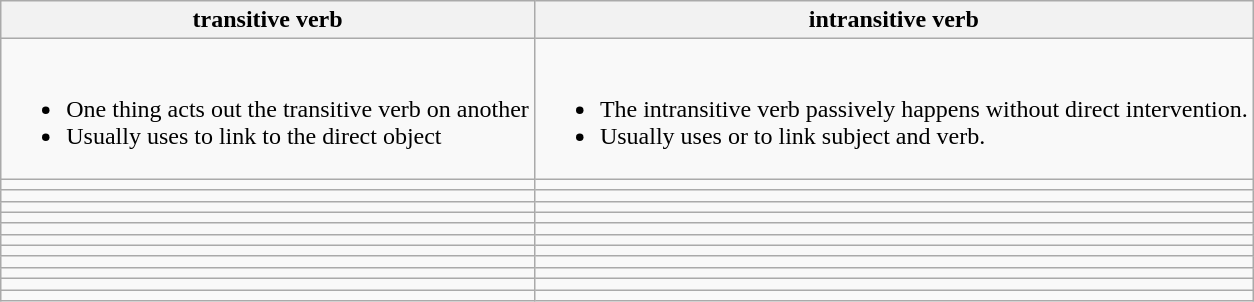<table class="wikitable">
<tr>
<th>transitive verb</th>
<th>intransitive verb</th>
</tr>
<tr>
<td><br><ul><li>One thing acts out the transitive verb on another</li><li>Usually uses  to link to the direct object</li></ul></td>
<td><br><ul><li>The intransitive verb passively happens without direct intervention.</li><li>Usually uses  or  to link subject and verb.</li></ul></td>
</tr>
<tr>
<td></td>
<td></td>
</tr>
<tr>
<td></td>
<td></td>
</tr>
<tr>
<td></td>
<td></td>
</tr>
<tr>
<td></td>
<td></td>
</tr>
<tr>
<td></td>
<td></td>
</tr>
<tr>
<td></td>
<td></td>
</tr>
<tr>
<td></td>
<td></td>
</tr>
<tr>
<td></td>
<td></td>
</tr>
<tr>
<td></td>
<td></td>
</tr>
<tr>
<td></td>
<td></td>
</tr>
<tr>
<td></td>
<td></td>
</tr>
</table>
